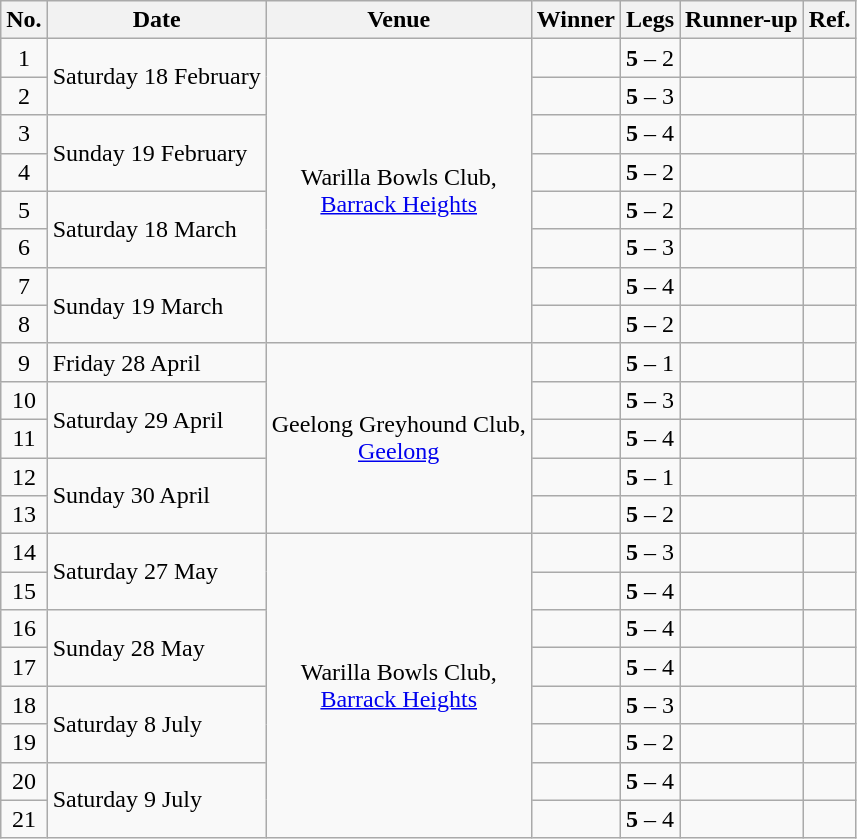<table class="wikitable">
<tr>
<th>No.</th>
<th>Date</th>
<th>Venue</th>
<th>Winner</th>
<th>Legs</th>
<th>Runner-up</th>
<th>Ref.</th>
</tr>
<tr>
<td align=center>1</td>
<td align=left rowspan="2">Saturday 18 February</td>
<td align="center" rowspan="8">Warilla Bowls Club,<br> <a href='#'>Barrack Heights</a></td>
<td align="right"></td>
<td align="center"><strong>5</strong> – 2</td>
<td></td>
<td align="center"></td>
</tr>
<tr>
<td align=center>2</td>
<td align="right"></td>
<td align="center"><strong>5</strong> – 3</td>
<td></td>
<td align="center"></td>
</tr>
<tr>
<td align=center>3</td>
<td align=left rowspan="2">Sunday 19 February</td>
<td align="right"></td>
<td align="center"><strong>5</strong> – 4</td>
<td></td>
<td align="center"></td>
</tr>
<tr>
<td align=center>4</td>
<td align="right"></td>
<td align="center"><strong>5</strong> – 2</td>
<td></td>
<td align="center"></td>
</tr>
<tr>
<td align=center>5</td>
<td align=left rowspan="2">Saturday 18 March</td>
<td align="right"></td>
<td align="center"><strong>5</strong> – 2</td>
<td></td>
<td align="center"></td>
</tr>
<tr>
<td align=center>6</td>
<td align="right"></td>
<td align="center"><strong>5</strong> – 3</td>
<td></td>
<td align="center"></td>
</tr>
<tr>
<td align=center>7</td>
<td align=left rowspan="2">Sunday 19 March</td>
<td align="right"></td>
<td align="center"><strong>5</strong> – 4</td>
<td></td>
<td align="center"></td>
</tr>
<tr>
<td align=center>8</td>
<td align="right"></td>
<td align="center"><strong>5</strong> – 2</td>
<td></td>
<td align="center"></td>
</tr>
<tr>
<td align=center>9</td>
<td align=left><span>Friday 28 April</span></td>
<td align="center" rowspan="5">Geelong Greyhound Club,<br> <a href='#'>Geelong</a></td>
<td align="right"></td>
<td align="center"><strong>5</strong> – 1</td>
<td></td>
<td align="center"></td>
</tr>
<tr>
<td align=center>10</td>
<td align=left rowspan="2">Saturday 29 April</td>
<td align="right"></td>
<td align="center"><strong>5</strong> – 3</td>
<td></td>
<td align="center"></td>
</tr>
<tr>
<td align=center>11</td>
<td align="right"></td>
<td align="center"><strong>5</strong> – 4</td>
<td></td>
<td align="center"></td>
</tr>
<tr>
<td align=center>12</td>
<td align=left rowspan="2">Sunday 30 April</td>
<td align="right"></td>
<td align="center"><strong>5</strong> – 1</td>
<td></td>
<td align="center"></td>
</tr>
<tr>
<td align=center>13</td>
<td align="right"></td>
<td align="center"><strong>5</strong> – 2</td>
<td></td>
<td align="center"></td>
</tr>
<tr>
<td align=center>14</td>
<td align=left rowspan="2">Saturday 27 May</td>
<td align="center" rowspan="8">Warilla Bowls Club,<br> <a href='#'>Barrack Heights</a></td>
<td align="right"></td>
<td align="center"><strong>5</strong> – 3</td>
<td></td>
<td align="center"></td>
</tr>
<tr>
<td align=center>15</td>
<td align="right"></td>
<td align="center"><strong>5</strong> – 4</td>
<td></td>
<td align="center"></td>
</tr>
<tr>
<td align=center>16</td>
<td align=left rowspan="2">Sunday 28 May</td>
<td align="right"></td>
<td align="center"><strong>5</strong> – 4</td>
<td></td>
<td align="center"></td>
</tr>
<tr>
<td align=center>17</td>
<td align="right"></td>
<td align="center"><strong>5</strong> – 4</td>
<td></td>
<td align="center"></td>
</tr>
<tr>
<td align=center>18</td>
<td align=left rowspan="2">Saturday 8 July</td>
<td align="right"></td>
<td align="center"><strong>5</strong> – 3</td>
<td></td>
<td align="center"></td>
</tr>
<tr>
<td align=center>19</td>
<td align="right"></td>
<td align="center"><strong>5</strong> – 2</td>
<td></td>
<td align="center"></td>
</tr>
<tr>
<td align=center>20</td>
<td align=left rowspan="2">Saturday 9 July</td>
<td align="right"></td>
<td align="center"><strong>5</strong> – 4</td>
<td></td>
<td align="center"></td>
</tr>
<tr>
<td align=center>21</td>
<td align="right"></td>
<td align="center"><strong>5</strong> – 4</td>
<td></td>
<td align="center"></td>
</tr>
</table>
